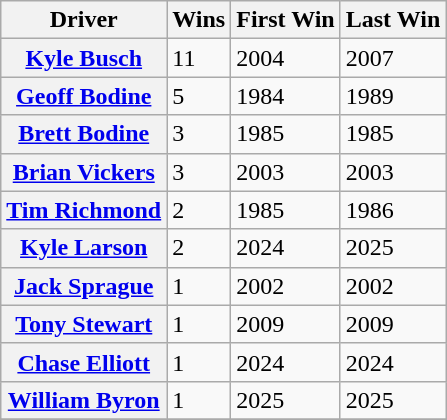<table class="wikitable sortable">
<tr>
<th scope="col">Driver</th>
<th scope="col">Wins</th>
<th scope="col">First Win</th>
<th scope="col">Last Win</th>
</tr>
<tr>
<th scope="row"><a href='#'>Kyle Busch</a></th>
<td>11</td>
<td>2004</td>
<td>2007</td>
</tr>
<tr>
<th scope="row"><a href='#'>Geoff Bodine</a></th>
<td>5</td>
<td>1984</td>
<td>1989</td>
</tr>
<tr>
<th scope="row"><a href='#'>Brett Bodine</a></th>
<td>3</td>
<td>1985</td>
<td>1985</td>
</tr>
<tr>
<th scope="row"><a href='#'>Brian Vickers</a></th>
<td>3</td>
<td>2003</td>
<td>2003</td>
</tr>
<tr>
<th scope="row"><a href='#'>Tim Richmond</a></th>
<td>2</td>
<td>1985</td>
<td>1986</td>
</tr>
<tr>
<th scope="row"><a href='#'>Kyle Larson</a></th>
<td>2</td>
<td>2024</td>
<td>2025</td>
</tr>
<tr>
<th scope="row"><a href='#'>Jack Sprague</a></th>
<td>1</td>
<td>2002</td>
<td>2002</td>
</tr>
<tr>
<th scope="row"><a href='#'>Tony Stewart</a></th>
<td>1</td>
<td>2009</td>
<td>2009</td>
</tr>
<tr>
<th scope="row"><a href='#'>Chase Elliott</a></th>
<td>1</td>
<td>2024</td>
<td>2024</td>
</tr>
<tr>
<th scope="row"><a href='#'>William Byron</a></th>
<td>1</td>
<td>2025</td>
<td>2025</td>
</tr>
<tr>
</tr>
</table>
